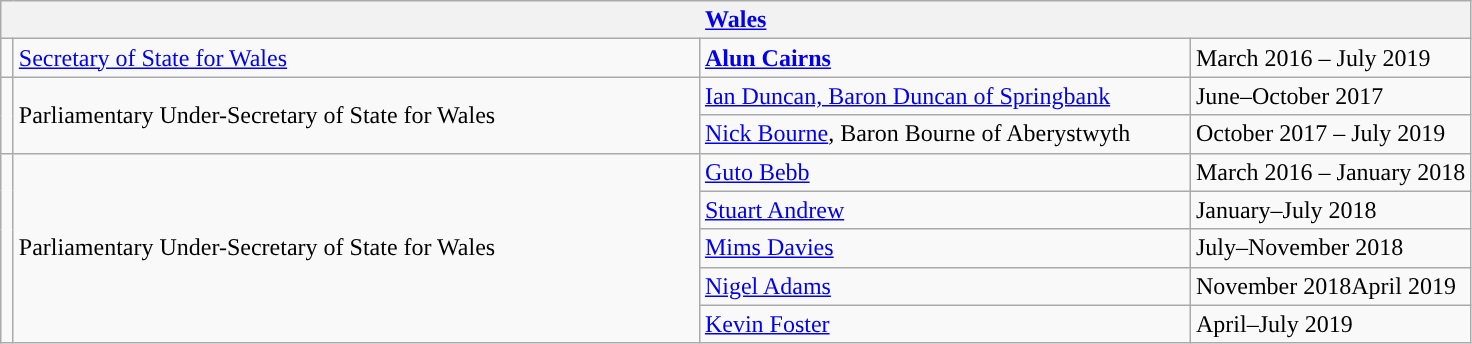<table class="wikitable">
<tr>
<th colspan="4"><a href='#'>Wales</a></th>
</tr>
<tr>
<td style="width: 1px; background: "></td>
<td style="width: 450px;"><a href='#'>Secretary of State for Wales</a></td>
<td style="width: 320px;"><strong><a href='#'>Alun Cairns</a></strong></td>
<td>March 2016 – July 2019</td>
</tr>
<tr>
<td rowspan="2" style="width: 1px; background: "></td>
<td rowspan="2">Parliamentary Under-Secretary of State for Wales</td>
<td><a href='#'>Ian Duncan, Baron Duncan of Springbank</a></td>
<td>June–October 2017</td>
</tr>
<tr>
<td><a href='#'>Nick Bourne</a>, Baron Bourne of Aberystwyth<br></td>
<td>October 2017 – July 2019</td>
</tr>
<tr>
<td rowspan="5" style="width: 1px; background: "></td>
<td rowspan="5">Parliamentary Under-Secretary of State for Wales</td>
<td><a href='#'>Guto Bebb</a><br></td>
<td>March 2016 – January 2018</td>
</tr>
<tr>
<td><a href='#'>Stuart Andrew</a> <br></td>
<td>January–July 2018</td>
</tr>
<tr>
<td><a href='#'>Mims Davies</a> <br></td>
<td>July–November 2018</td>
</tr>
<tr>
<td><a href='#'>Nigel Adams</a> <br></td>
<td>November 2018April 2019</td>
</tr>
<tr>
<td><a href='#'>Kevin Foster</a> <br></td>
<td>April–July 2019</td>
</tr>
</table>
